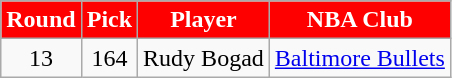<table class="wikitable">
<tr>
<th style="background:red; color:#FFFFFF;">Round</th>
<th style="background:red; color:#FFFFFF;">Pick</th>
<th style="background:red; color:#FFFFFF;">Player</th>
<th style="background:red; color:#FFFFFF;">NBA Club</th>
</tr>
<tr style="text-align:center;">
<td>13</td>
<td>164</td>
<td>Rudy Bogad</td>
<td><a href='#'>Baltimore Bullets</a></td>
</tr>
</table>
